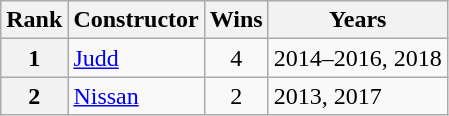<table class="wikitable">
<tr>
<th>Rank</th>
<th>Constructor</th>
<th>Wins</th>
<th>Years</th>
</tr>
<tr>
<th>1</th>
<td> <a href='#'>Judd</a></td>
<td align=center>4</td>
<td>2014–2016, 2018</td>
</tr>
<tr>
<th>2</th>
<td> <a href='#'>Nissan</a></td>
<td align=center>2</td>
<td>2013, 2017</td>
</tr>
</table>
